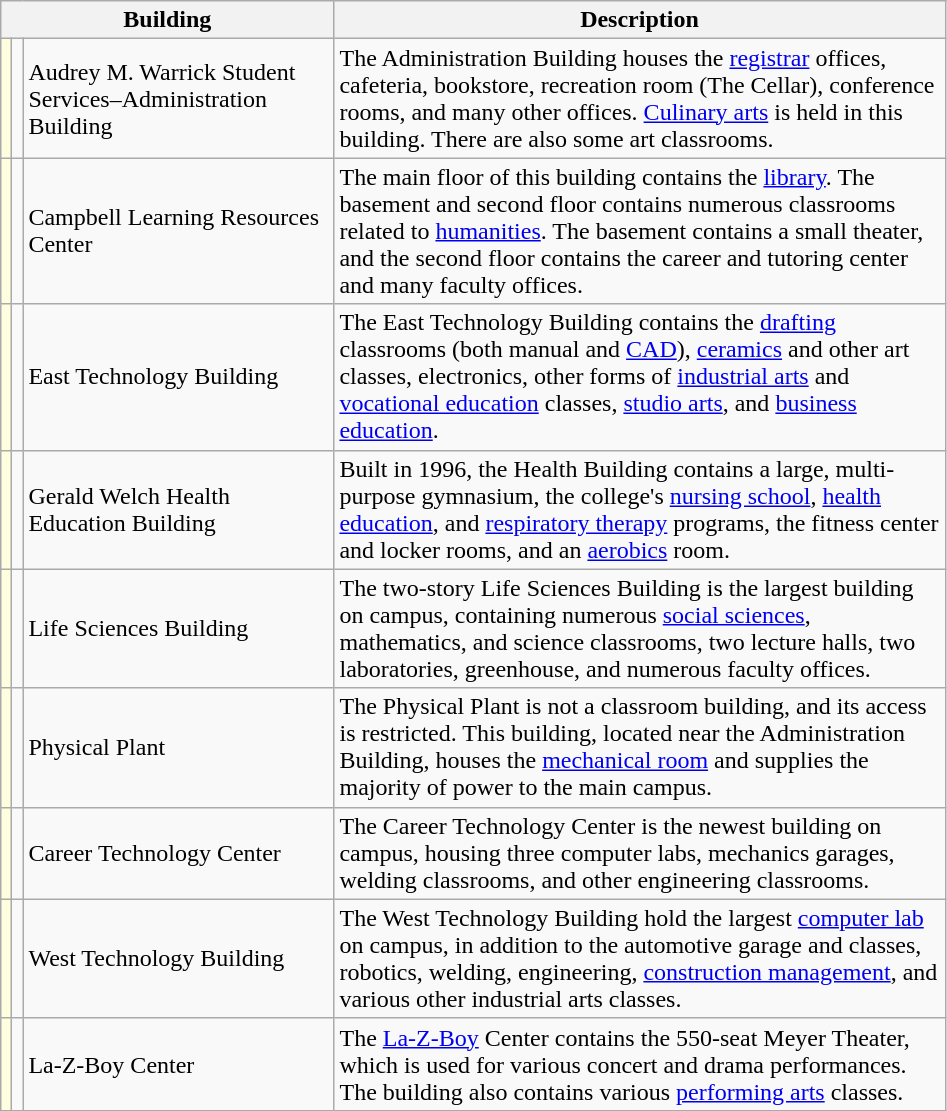<table class="wikitable">
<tr>
<th colspan="3">Building</th>
<th width="400">Description</th>
</tr>
<tr>
<td style="background:LightYellow"></td>
<td></td>
<td width="200">Audrey M. Warrick Student Services–Administration Building<br><small></small></td>
<td>The Administration Building houses the <a href='#'>registrar</a> offices, cafeteria, bookstore, recreation room (The Cellar), conference rooms, and many other offices.  <a href='#'>Culinary arts</a> is held in this building.  There are also some art classrooms.</td>
</tr>
<tr>
<td style="background:LightYellow"></td>
<td></td>
<td>Campbell Learning Resources Center<br><small></small></td>
<td>The main floor of this building contains the <a href='#'>library</a>.  The basement and second floor contains numerous classrooms related to <a href='#'>humanities</a>.  The basement contains a small theater, and the second floor contains the career and tutoring center and many faculty offices.</td>
</tr>
<tr>
<td style="background:LightYellow"></td>
<td></td>
<td>East Technology Building<br><small></small></td>
<td>The East Technology Building contains the <a href='#'>drafting</a> classrooms (both manual and <a href='#'>CAD</a>), <a href='#'>ceramics</a> and other art classes, electronics, other forms of <a href='#'>industrial arts</a> and <a href='#'>vocational education</a> classes, <a href='#'>studio arts</a>, and <a href='#'>business education</a>.</td>
</tr>
<tr>
<td style="background:LightYellow"></td>
<td></td>
<td>Gerald Welch Health Education Building<br><small></small></td>
<td>Built in 1996, the Health Building contains a large, multi-purpose gymnasium, the college's <a href='#'>nursing school</a>, <a href='#'>health education</a>, and <a href='#'>respiratory therapy</a> programs, the fitness center and locker rooms, and an <a href='#'>aerobics</a> room.</td>
</tr>
<tr>
<td style="background:LightYellow"></td>
<td></td>
<td>Life Sciences Building<br><small></small></td>
<td>The two-story Life Sciences Building is the largest building on campus, containing numerous <a href='#'>social sciences</a>, mathematics, and science classrooms, two lecture halls, two laboratories, greenhouse, and numerous faculty offices.</td>
</tr>
<tr>
<td style="background:LightYellow"></td>
<td></td>
<td>Physical Plant<br><small></small></td>
<td>The Physical Plant is not a classroom building, and its access is restricted.  This building, located near the Administration Building, houses the <a href='#'>mechanical room</a> and supplies the majority of power to the main campus.</td>
</tr>
<tr>
<td style="background:LightYellow"></td>
<td></td>
<td>Career Technology Center<br><small></small></td>
<td>The Career Technology Center is the newest building on campus, housing three computer labs, mechanics garages, welding classrooms, and other engineering classrooms.</td>
</tr>
<tr>
<td style="background:LightYellow"></td>
<td></td>
<td>West Technology Building<br><small></small></td>
<td>The West Technology Building hold the largest <a href='#'>computer lab</a> on campus, in addition to the automotive garage and classes, robotics, welding, engineering, <a href='#'>construction management</a>, and various other industrial arts classes.</td>
</tr>
<tr>
<td style="background:LightYellow"></td>
<td></td>
<td>La-Z-Boy Center<br><small></small></td>
<td>The <a href='#'>La-Z-Boy</a> Center contains the 550-seat Meyer Theater, which is used for various concert and drama performances.  The building also contains various <a href='#'>performing arts</a> classes.</td>
</tr>
</table>
